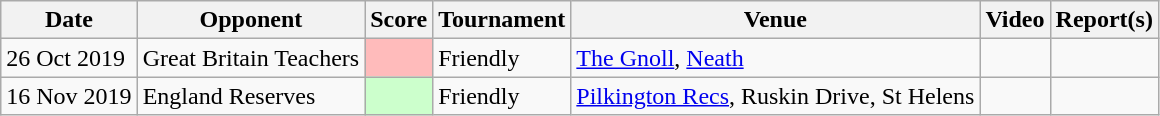<table class=wikitable>
<tr>
<th>Date</th>
<th>Opponent</th>
<th>Score</th>
<th>Tournament</th>
<th>Venue</th>
<th>Video</th>
<th>Report(s)</th>
</tr>
<tr>
<td>26 Oct 2019</td>
<td> Great Britain Teachers</td>
<td bgcolor="#FFBBBB"></td>
<td>Friendly</td>
<td> <a href='#'>The Gnoll</a>, <a href='#'>Neath</a></td>
<td align=center></td>
<td align=center></td>
</tr>
<tr>
<td>16 Nov 2019</td>
<td> England Reserves</td>
<td bgcolor="#CCFFCC"></td>
<td>Friendly</td>
<td> <a href='#'>Pilkington Recs</a>, Ruskin Drive, St Helens</td>
<td align=center></td>
<td align=center></td>
</tr>
</table>
